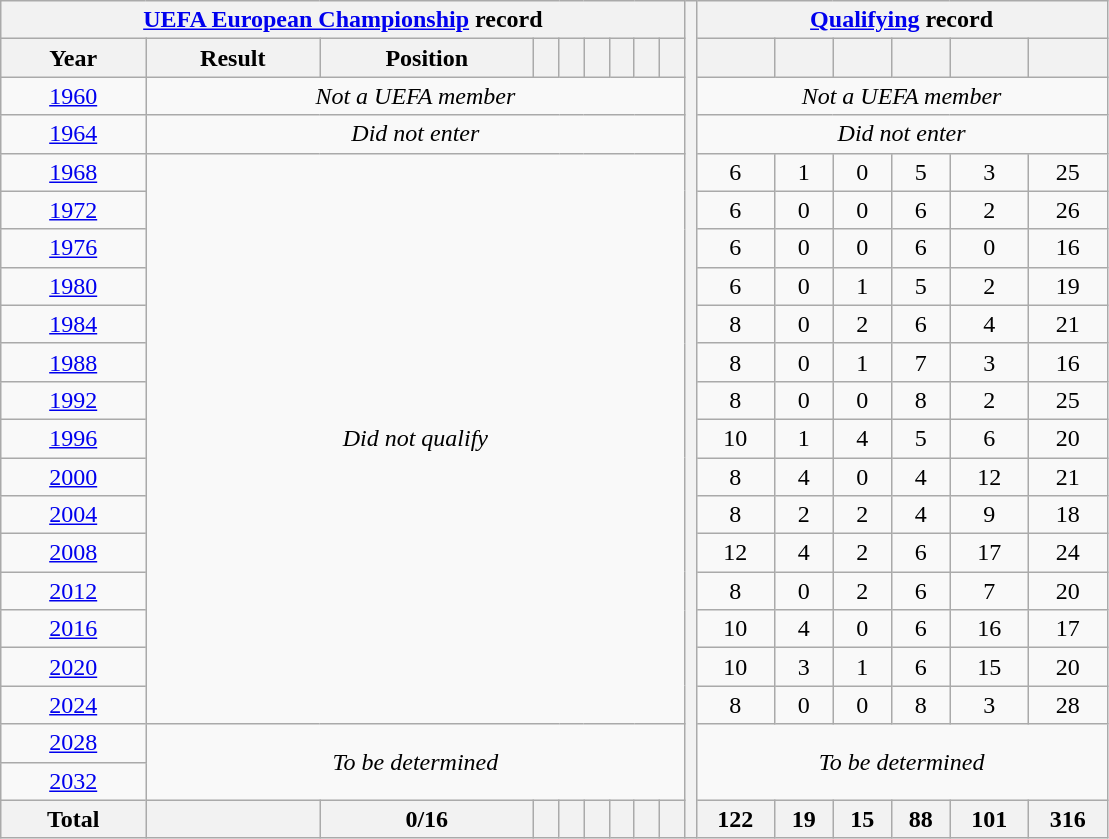<table class="wikitable" style="text-align: center;">
<tr>
<th colspan=9><a href='#'>UEFA European Championship</a> record</th>
<th width=1% rowspan=22></th>
<th colspan=6><a href='#'>Qualifying</a> record</th>
</tr>
<tr>
<th>Year</th>
<th>Result</th>
<th>Position</th>
<th></th>
<th></th>
<th></th>
<th></th>
<th></th>
<th></th>
<th></th>
<th></th>
<th></th>
<th></th>
<th></th>
<th></th>
</tr>
<tr>
<td> <a href='#'>1960</a></td>
<td colspan=8><em>Not a UEFA member</em></td>
<td colspan=6><em>Not a UEFA member</em></td>
</tr>
<tr>
<td> <a href='#'>1964</a></td>
<td colspan=8><em>Did not enter</em></td>
<td colspan=6><em>Did not enter</em></td>
</tr>
<tr>
<td> <a href='#'>1968</a></td>
<td colspan=8 rowspan=15><em>Did not qualify</em></td>
<td>6</td>
<td>1</td>
<td>0</td>
<td>5</td>
<td>3</td>
<td>25</td>
</tr>
<tr>
<td> <a href='#'>1972</a></td>
<td>6</td>
<td>0</td>
<td>0</td>
<td>6</td>
<td>2</td>
<td>26</td>
</tr>
<tr>
<td> <a href='#'>1976</a></td>
<td>6</td>
<td>0</td>
<td>0</td>
<td>6</td>
<td>0</td>
<td>16</td>
</tr>
<tr>
<td> <a href='#'>1980</a></td>
<td>6</td>
<td>0</td>
<td>1</td>
<td>5</td>
<td>2</td>
<td>19</td>
</tr>
<tr>
<td> <a href='#'>1984</a></td>
<td>8</td>
<td>0</td>
<td>2</td>
<td>6</td>
<td>4</td>
<td>21</td>
</tr>
<tr>
<td> <a href='#'>1988</a></td>
<td>8</td>
<td>0</td>
<td>1</td>
<td>7</td>
<td>3</td>
<td>16</td>
</tr>
<tr>
<td> <a href='#'>1992</a></td>
<td>8</td>
<td>0</td>
<td>0</td>
<td>8</td>
<td>2</td>
<td>25</td>
</tr>
<tr>
<td> <a href='#'>1996</a></td>
<td>10</td>
<td>1</td>
<td>4</td>
<td>5</td>
<td>6</td>
<td>20</td>
</tr>
<tr>
<td>  <a href='#'>2000</a></td>
<td>8</td>
<td>4</td>
<td>0</td>
<td>4</td>
<td>12</td>
<td>21</td>
</tr>
<tr>
<td> <a href='#'>2004</a></td>
<td>8</td>
<td>2</td>
<td>2</td>
<td>4</td>
<td>9</td>
<td>18</td>
</tr>
<tr>
<td>  <a href='#'>2008</a></td>
<td>12</td>
<td>4</td>
<td>2</td>
<td>6</td>
<td>17</td>
<td>24</td>
</tr>
<tr>
<td>  <a href='#'>2012</a></td>
<td>8</td>
<td>0</td>
<td>2</td>
<td>6</td>
<td>7</td>
<td>20</td>
</tr>
<tr>
<td> <a href='#'>2016</a></td>
<td>10</td>
<td>4</td>
<td>0</td>
<td>6</td>
<td>16</td>
<td>17</td>
</tr>
<tr>
<td> <a href='#'>2020</a></td>
<td>10</td>
<td>3</td>
<td>1</td>
<td>6</td>
<td>15</td>
<td>20</td>
</tr>
<tr>
<td> <a href='#'>2024</a></td>
<td>8</td>
<td>0</td>
<td>0</td>
<td>8</td>
<td>3</td>
<td>28</td>
</tr>
<tr>
<td>  <a href='#'>2028</a></td>
<td colspan=8 rowspan=2><em>To be determined</em></td>
<td colspan=6 rowspan=2><em>To be determined</em></td>
</tr>
<tr>
<td>  <a href='#'>2032</a></td>
</tr>
<tr>
<th>Total</th>
<th></th>
<th>0/16</th>
<th></th>
<th></th>
<th></th>
<th></th>
<th></th>
<th></th>
<th>122</th>
<th>19</th>
<th>15</th>
<th>88</th>
<th>101</th>
<th>316</th>
</tr>
</table>
